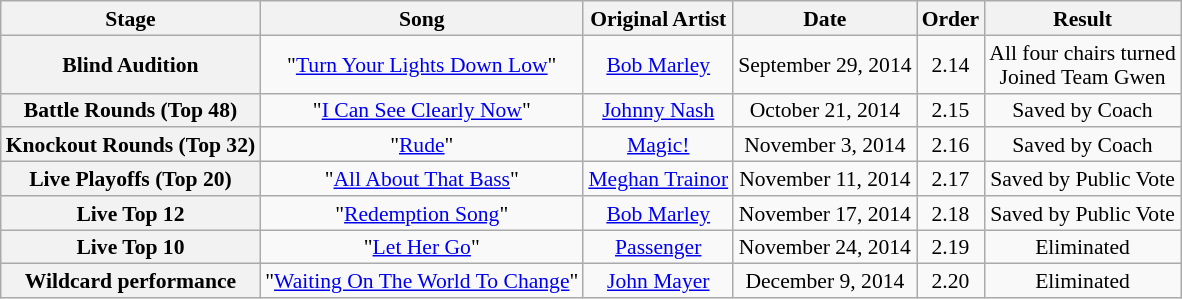<table class="wikitable" style="text-align:center; font-size:90%; line-height:16px;">
<tr>
<th scope="col">Stage</th>
<th scope="col">Song</th>
<th scope="col">Original Artist</th>
<th scope="col">Date</th>
<th scope="col">Order</th>
<th scope="col">Result</th>
</tr>
<tr>
<th scope="row">Blind Audition</th>
<td>"<a href='#'>Turn Your Lights Down Low</a>"</td>
<td><a href='#'>Bob Marley</a></td>
<td>September 29, 2014</td>
<td>2.14</td>
<td>All four chairs turned<br>Joined Team Gwen</td>
</tr>
<tr>
<th scope="row">Battle Rounds (Top 48)</th>
<td>"<a href='#'>I Can See Clearly Now</a>" </td>
<td><a href='#'>Johnny Nash</a></td>
<td>October 21, 2014</td>
<td>2.15</td>
<td>Saved by Coach</td>
</tr>
<tr>
<th scope="row">Knockout Rounds (Top 32)</th>
<td>"<a href='#'>Rude</a>" </td>
<td><a href='#'>Magic!</a></td>
<td>November 3, 2014</td>
<td>2.16</td>
<td>Saved by Coach</td>
</tr>
<tr>
<th scope="row">Live Playoffs (Top 20)</th>
<td>"<a href='#'>All About That Bass</a>"</td>
<td><a href='#'>Meghan Trainor</a></td>
<td>November 11, 2014</td>
<td>2.17</td>
<td>Saved by Public Vote</td>
</tr>
<tr>
<th scope="row">Live Top 12</th>
<td>"<a href='#'>Redemption Song</a>"</td>
<td><a href='#'>Bob Marley</a></td>
<td>November 17, 2014</td>
<td>2.18</td>
<td>Saved by Public Vote</td>
</tr>
<tr>
<th scope="row">Live Top 10</th>
<td>"<a href='#'>Let Her Go</a>"</td>
<td><a href='#'>Passenger</a></td>
<td>November 24, 2014</td>
<td>2.19</td>
<td>Eliminated</td>
</tr>
<tr>
<th scope="row">Wildcard performance</th>
<td>"<a href='#'>Waiting On The World To Change</a>"</td>
<td><a href='#'>John Mayer</a></td>
<td>December 9, 2014</td>
<td>2.20</td>
<td>Eliminated</td>
</tr>
</table>
